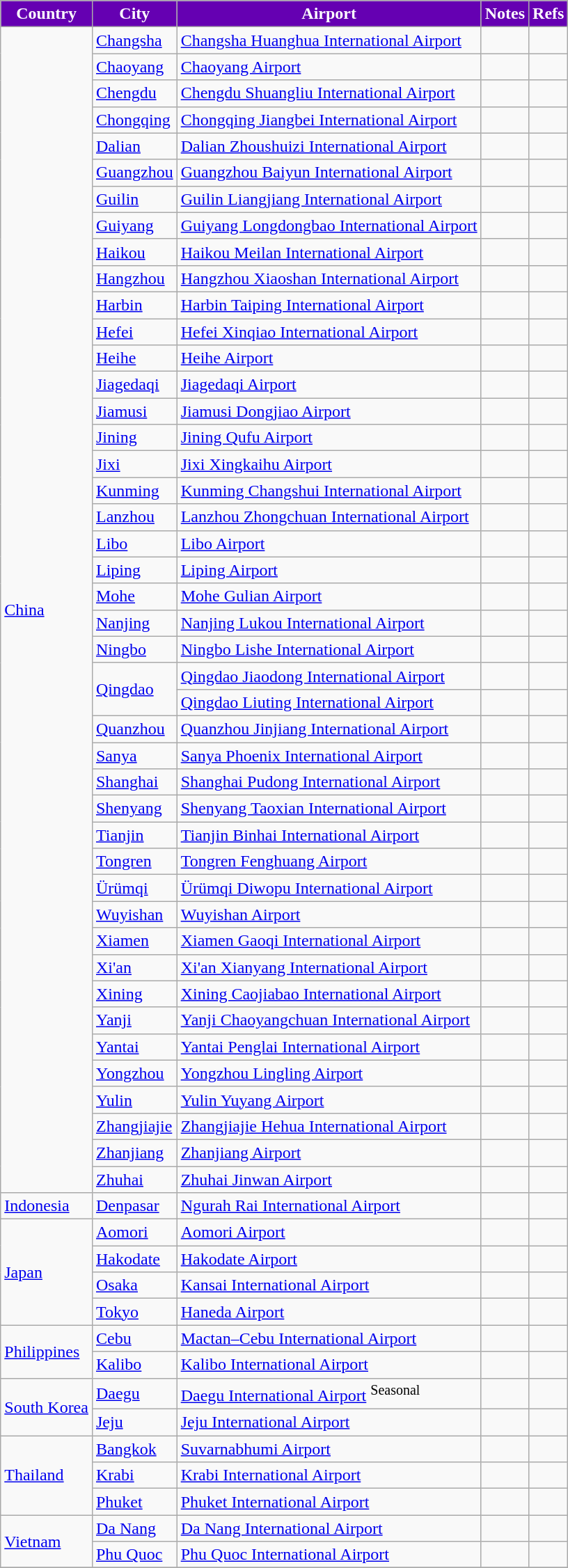<table class="sortable wikitable">
<tr>
<th style="background:#6500B2;color: white">Country</th>
<th style="background:#6500B2;color: white">City</th>
<th style="background:#6500B2;color: white">Airport</th>
<th style="background:#6500B2;color: white">Notes</th>
<th style="background:#6500B2;color: white">Refs</th>
</tr>
<tr>
<td rowspan="44"><a href='#'>China</a></td>
<td><a href='#'>Changsha</a></td>
<td><a href='#'>Changsha Huanghua International Airport</a></td>
<td></td>
<td align=center></td>
</tr>
<tr>
<td><a href='#'>Chaoyang</a></td>
<td><a href='#'>Chaoyang Airport</a></td>
<td align=center></td>
<td align=center></td>
</tr>
<tr>
<td><a href='#'>Chengdu</a></td>
<td><a href='#'>Chengdu Shuangliu International Airport</a></td>
<td align=center></td>
<td align=center></td>
</tr>
<tr>
<td><a href='#'>Chongqing</a></td>
<td><a href='#'>Chongqing Jiangbei International Airport</a></td>
<td align=center></td>
<td align=center></td>
</tr>
<tr>
<td><a href='#'>Dalian</a></td>
<td><a href='#'>Dalian Zhoushuizi International Airport</a></td>
<td align=center></td>
<td align=center></td>
</tr>
<tr>
<td><a href='#'>Guangzhou</a></td>
<td><a href='#'>Guangzhou Baiyun International Airport</a></td>
<td align=center></td>
<td align=center></td>
</tr>
<tr>
<td><a href='#'>Guilin</a></td>
<td><a href='#'>Guilin Liangjiang International Airport</a></td>
<td align=center></td>
<td align=center></td>
</tr>
<tr>
<td><a href='#'>Guiyang</a></td>
<td><a href='#'>Guiyang Longdongbao International Airport</a></td>
<td align=center></td>
<td align=center></td>
</tr>
<tr>
<td><a href='#'>Haikou</a></td>
<td><a href='#'>Haikou Meilan International Airport</a></td>
<td align=center></td>
<td align=center></td>
</tr>
<tr>
<td><a href='#'>Hangzhou</a></td>
<td><a href='#'>Hangzhou Xiaoshan International Airport</a></td>
<td align=center></td>
<td align=center></td>
</tr>
<tr>
<td><a href='#'>Harbin</a></td>
<td><a href='#'>Harbin Taiping International Airport</a></td>
<td align=center></td>
<td align=center></td>
</tr>
<tr>
<td><a href='#'>Hefei</a></td>
<td><a href='#'>Hefei Xinqiao International Airport</a></td>
<td align=center></td>
<td align=center></td>
</tr>
<tr>
<td><a href='#'>Heihe</a></td>
<td><a href='#'>Heihe Airport</a></td>
<td align=center></td>
<td align=center></td>
</tr>
<tr>
<td><a href='#'>Jiagedaqi</a></td>
<td><a href='#'>Jiagedaqi Airport</a></td>
<td align=center></td>
<td align=center></td>
</tr>
<tr>
<td><a href='#'>Jiamusi</a></td>
<td><a href='#'>Jiamusi Dongjiao Airport</a></td>
<td align=center></td>
<td align=center></td>
</tr>
<tr>
<td><a href='#'>Jining</a></td>
<td><a href='#'>Jining Qufu Airport</a></td>
<td align=center></td>
<td align=center></td>
</tr>
<tr>
<td><a href='#'>Jixi</a></td>
<td><a href='#'>Jixi Xingkaihu Airport</a></td>
<td align=center></td>
<td align=center></td>
</tr>
<tr>
<td><a href='#'>Kunming</a></td>
<td><a href='#'>Kunming Changshui International Airport</a></td>
<td align=center></td>
<td align=center></td>
</tr>
<tr>
<td><a href='#'>Lanzhou</a></td>
<td><a href='#'>Lanzhou Zhongchuan International Airport</a></td>
<td align=center></td>
<td align=center></td>
</tr>
<tr>
<td><a href='#'>Libo</a></td>
<td><a href='#'>Libo Airport</a></td>
<td align=center></td>
<td align=center></td>
</tr>
<tr>
<td><a href='#'>Liping</a></td>
<td><a href='#'>Liping Airport</a></td>
<td align=center></td>
<td align=center></td>
</tr>
<tr>
<td><a href='#'>Mohe</a></td>
<td><a href='#'>Mohe Gulian Airport</a></td>
<td align=center></td>
<td align=center></td>
</tr>
<tr>
<td><a href='#'>Nanjing</a></td>
<td><a href='#'>Nanjing Lukou International Airport</a></td>
<td align=center></td>
<td align=center></td>
</tr>
<tr>
<td><a href='#'>Ningbo</a></td>
<td><a href='#'>Ningbo Lishe International Airport</a></td>
<td align=center></td>
<td align=center></td>
</tr>
<tr>
<td rowspan="2"><a href='#'>Qingdao</a></td>
<td><a href='#'>Qingdao Jiaodong International Airport</a></td>
<td align=center></td>
<td align=center></td>
</tr>
<tr>
<td><a href='#'>Qingdao Liuting International Airport</a></td>
<td></td>
<td align=center></td>
</tr>
<tr>
<td><a href='#'>Quanzhou</a></td>
<td><a href='#'>Quanzhou Jinjiang International Airport</a></td>
<td align=center></td>
<td align=center></td>
</tr>
<tr>
<td><a href='#'>Sanya</a></td>
<td><a href='#'>Sanya Phoenix International Airport</a></td>
<td align=center></td>
<td align=center></td>
</tr>
<tr>
<td><a href='#'>Shanghai</a></td>
<td><a href='#'>Shanghai Pudong International Airport</a></td>
<td align=center></td>
<td align=center></td>
</tr>
<tr>
<td><a href='#'>Shenyang</a></td>
<td><a href='#'>Shenyang Taoxian International Airport</a></td>
<td align=center></td>
<td align=center></td>
</tr>
<tr>
<td><a href='#'>Tianjin</a></td>
<td><a href='#'>Tianjin Binhai International Airport</a></td>
<td></td>
<td align=center></td>
</tr>
<tr>
<td><a href='#'>Tongren</a></td>
<td><a href='#'>Tongren Fenghuang Airport</a></td>
<td align=center></td>
<td align=center></td>
</tr>
<tr>
<td><a href='#'>Ürümqi</a></td>
<td><a href='#'>Ürümqi Diwopu International Airport</a></td>
<td align=center></td>
<td align=center></td>
</tr>
<tr>
<td><a href='#'>Wuyishan</a></td>
<td><a href='#'>Wuyishan Airport</a></td>
<td align=center></td>
<td align=center></td>
</tr>
<tr>
<td><a href='#'>Xiamen</a></td>
<td><a href='#'>Xiamen Gaoqi International Airport</a></td>
<td align=center></td>
<td align=center></td>
</tr>
<tr>
<td><a href='#'>Xi'an</a></td>
<td><a href='#'>Xi'an Xianyang International Airport</a></td>
<td></td>
<td align=center></td>
</tr>
<tr>
<td><a href='#'>Xining</a></td>
<td><a href='#'>Xining Caojiabao International Airport</a></td>
<td align=center></td>
<td align=center></td>
</tr>
<tr>
<td><a href='#'>Yanji</a></td>
<td><a href='#'>Yanji Chaoyangchuan International Airport</a></td>
<td align=center></td>
<td align=center></td>
</tr>
<tr>
<td><a href='#'>Yantai</a></td>
<td><a href='#'>Yantai Penglai International Airport</a></td>
<td align=center></td>
<td align=center></td>
</tr>
<tr>
<td><a href='#'>Yongzhou</a></td>
<td><a href='#'>Yongzhou Lingling Airport</a></td>
<td align=center></td>
<td align=center></td>
</tr>
<tr>
<td><a href='#'>Yulin</a></td>
<td><a href='#'>Yulin Yuyang Airport</a></td>
<td align=center></td>
<td align=center></td>
</tr>
<tr>
<td><a href='#'>Zhangjiajie</a></td>
<td><a href='#'>Zhangjiajie Hehua International Airport</a></td>
<td align=center></td>
<td align=center></td>
</tr>
<tr>
<td><a href='#'>Zhanjiang</a></td>
<td><a href='#'>Zhanjiang Airport</a></td>
<td align=center></td>
<td align=center></td>
</tr>
<tr>
<td><a href='#'>Zhuhai</a></td>
<td><a href='#'>Zhuhai Jinwan Airport</a></td>
<td align=center></td>
<td align=center></td>
</tr>
<tr>
<td><a href='#'>Indonesia</a></td>
<td><a href='#'>Denpasar</a></td>
<td><a href='#'>Ngurah Rai International Airport</a></td>
<td align=center></td>
<td align=center></td>
</tr>
<tr>
<td rowspan="4"><a href='#'>Japan</a></td>
<td><a href='#'>Aomori</a></td>
<td><a href='#'>Aomori Airport</a></td>
<td align=center></td>
<td align=center></td>
</tr>
<tr>
<td><a href='#'>Hakodate</a></td>
<td><a href='#'>Hakodate Airport</a></td>
<td align=center></td>
<td align=center></td>
</tr>
<tr>
<td><a href='#'>Osaka</a></td>
<td><a href='#'>Kansai International Airport</a></td>
<td align=center></td>
<td align=center></td>
</tr>
<tr>
<td><a href='#'>Tokyo</a></td>
<td><a href='#'>Haneda Airport</a></td>
<td align=center></td>
<td align=center></td>
</tr>
<tr>
<td rowspan="2"><a href='#'>Philippines</a></td>
<td><a href='#'>Cebu</a></td>
<td><a href='#'>Mactan–Cebu International Airport</a></td>
<td></td>
<td align=center></td>
</tr>
<tr>
<td><a href='#'>Kalibo</a></td>
<td><a href='#'>Kalibo International Airport</a></td>
<td align=center></td>
<td align=center></td>
</tr>
<tr>
<td rowspan="2"><a href='#'>South Korea</a></td>
<td><a href='#'>Daegu</a></td>
<td><a href='#'>Daegu International Airport</a> <sup>Seasonal</sup></td>
<td></td>
<td align=center></td>
</tr>
<tr>
<td><a href='#'>Jeju</a></td>
<td><a href='#'>Jeju International Airport</a></td>
<td align=center></td>
<td align=center></td>
</tr>
<tr>
<td rowspan="3"><a href='#'>Thailand</a></td>
<td><a href='#'>Bangkok</a></td>
<td><a href='#'>Suvarnabhumi Airport</a></td>
<td align=center></td>
<td align=center></td>
</tr>
<tr>
<td><a href='#'>Krabi</a></td>
<td><a href='#'>Krabi International Airport</a></td>
<td align=center></td>
<td align=center></td>
</tr>
<tr>
<td><a href='#'>Phuket</a></td>
<td><a href='#'>Phuket International Airport</a></td>
<td align=center></td>
<td align=center></td>
</tr>
<tr>
<td rowspan="2"><a href='#'>Vietnam</a></td>
<td><a href='#'>Da Nang</a></td>
<td><a href='#'>Da Nang International Airport</a></td>
<td align=center></td>
<td align=center></td>
</tr>
<tr>
<td><a href='#'>Phu Quoc</a></td>
<td><a href='#'>Phu Quoc International Airport</a></td>
<td align=center></td>
<td align=center></td>
</tr>
<tr>
</tr>
</table>
